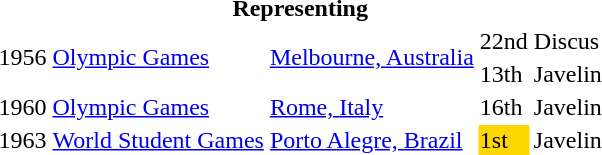<table>
<tr>
<th colspan="5">Representing </th>
</tr>
<tr>
<td rowspan=2>1956</td>
<td rowspan=2><a href='#'>Olympic Games</a></td>
<td rowspan=2><a href='#'>Melbourne, Australia</a></td>
<td>22nd</td>
<td>Discus</td>
</tr>
<tr>
<td>13th</td>
<td>Javelin</td>
</tr>
<tr>
<td>1960</td>
<td><a href='#'>Olympic Games</a></td>
<td><a href='#'>Rome, Italy</a></td>
<td>16th</td>
<td>Javelin</td>
</tr>
<tr>
<td>1963</td>
<td><a href='#'>World Student Games</a></td>
<td><a href='#'>Porto Alegre, Brazil</a></td>
<td bgcolor="gold">1st</td>
<td>Javelin</td>
</tr>
</table>
